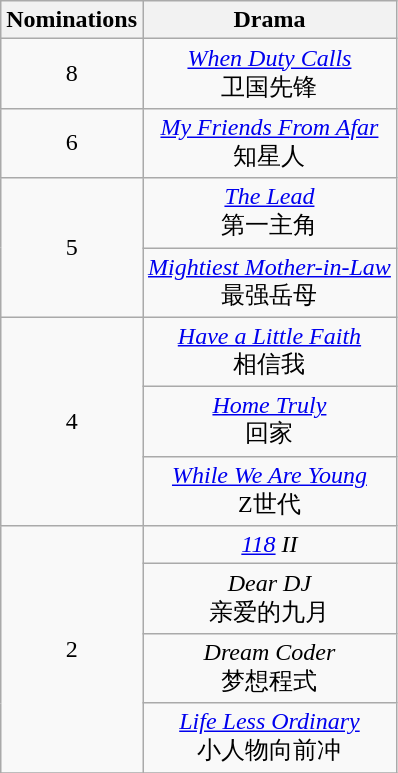<table class="wikitable plainrowheaders" style="text-align: center">
<tr>
<th scope="col" style="width:55px;">Nominations</th>
<th scope="col" style="text-align:center;">Drama</th>
</tr>
<tr>
<td scope=row style="text-align:center">8</td>
<td><em><a href='#'>When Duty Calls</a></em><br>卫国先锋</td>
</tr>
<tr>
<td scope=row style="text-align:center">6</td>
<td><em><a href='#'>My Friends From Afar</a></em><br>知星人</td>
</tr>
<tr>
<td rowspan=2 scope=row style="text-align:center">5</td>
<td><em><a href='#'>The Lead</a></em><br>第一主角</td>
</tr>
<tr>
<td><em><a href='#'>Mightiest Mother-in-Law</a></em><br>最强岳母</td>
</tr>
<tr>
<td rowspan=3 scope=row style="text-align:center">4</td>
<td><em><a href='#'>Have a Little Faith</a></em><br>相信我</td>
</tr>
<tr>
<td><em><a href='#'>Home Truly</a></em><br>回家</td>
</tr>
<tr>
<td><em><a href='#'>While We Are Young</a></em><br>Z世代</td>
</tr>
<tr>
<td rowspan=4 scope=row style="text-align:center">2</td>
<td><em><a href='#'>118</a> II</em></td>
</tr>
<tr>
<td><em>Dear DJ</em><br>亲爱的九月</td>
</tr>
<tr>
<td><em>Dream Coder</em><br>梦想程式</td>
</tr>
<tr>
<td><em><a href='#'>Life Less Ordinary</a></em><br>小人物向前冲</td>
</tr>
<tr>
</tr>
</table>
